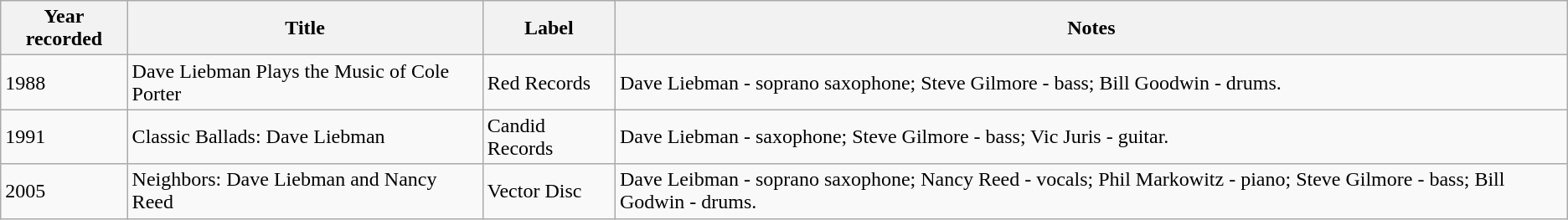<table class="wikitable sortable">
<tr>
<th style="text-align:center;">Year recorded</th>
<th>Title</th>
<th>Label</th>
<th>Notes</th>
</tr>
<tr>
<td>1988</td>
<td>Dave Liebman Plays the Music of Cole Porter</td>
<td>Red Records</td>
<td>Dave Liebman - soprano saxophone; Steve Gilmore - bass; Bill Goodwin - drums.</td>
</tr>
<tr>
<td>1991</td>
<td>Classic Ballads: Dave Liebman</td>
<td>Candid Records</td>
<td>Dave Liebman - saxophone; Steve Gilmore - bass; Vic Juris - guitar.</td>
</tr>
<tr>
<td>2005</td>
<td>Neighbors: Dave Liebman and Nancy Reed</td>
<td>Vector Disc</td>
<td>Dave Leibman - soprano saxophone; Nancy Reed - vocals; Phil Markowitz - piano; Steve Gilmore - bass; Bill Godwin - drums.</td>
</tr>
</table>
